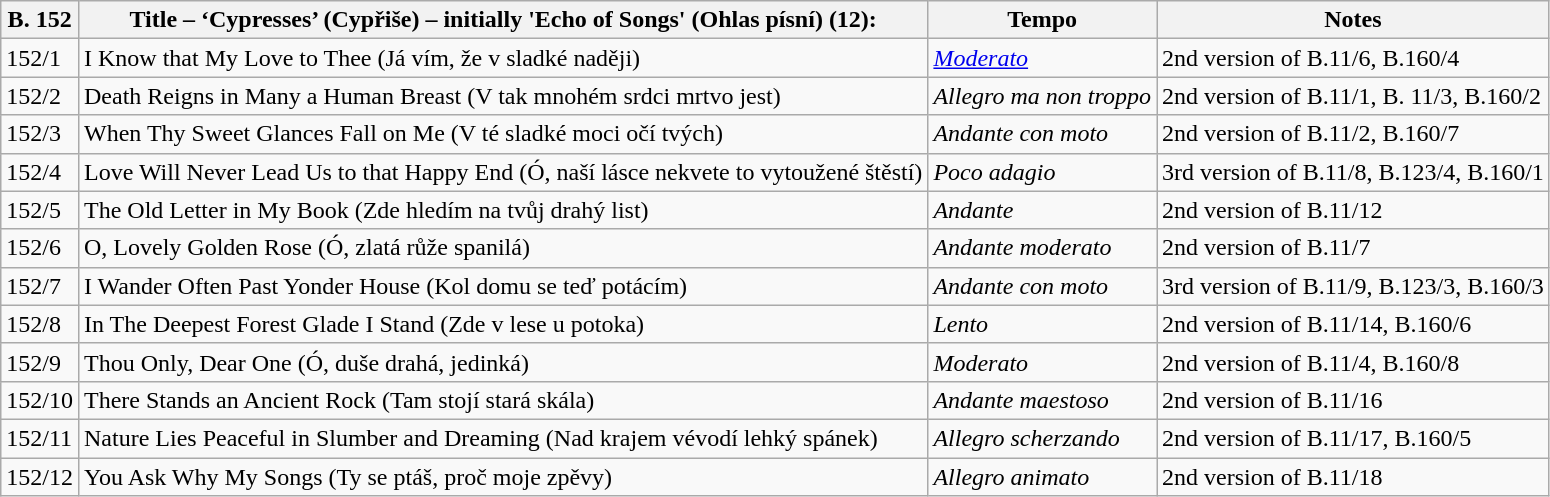<table class="wikitable">
<tr>
<th>B. 152</th>
<th>Title – ‘Cypresses’ (Cypřiše) – initially 'Echo of Songs' (Ohlas písní) (12):</th>
<th>Tempo</th>
<th>Notes</th>
</tr>
<tr>
<td>152/1</td>
<td>I Know that My Love to Thee (Já vím, že v sladké naději)</td>
<td><em><a href='#'>Moderato</a></em></td>
<td>2nd version of B.11/6, B.160/4</td>
</tr>
<tr>
<td>152/2</td>
<td>Death Reigns in Many a Human Breast (V tak mnohém srdci mrtvo jest)</td>
<td><em>Allegro ma non troppo</em></td>
<td>2nd version of B.11/1, B. 11/3, B.160/2</td>
</tr>
<tr>
<td>152/3</td>
<td>When Thy Sweet Glances Fall on Me (V té sladké moci očí tvých)</td>
<td><em>Andante con moto</em></td>
<td>2nd version of B.11/2, B.160/7</td>
</tr>
<tr>
<td>152/4</td>
<td>Love Will Never Lead Us to that Happy End (Ó, naší lásce nekvete to vytoužené štěstí)</td>
<td><em>Poco adagio</em></td>
<td>3rd version of B.11/8, B.123/4, B.160/1</td>
</tr>
<tr>
<td>152/5</td>
<td>The Old Letter in My Book (Zde hledím na tvůj drahý list)</td>
<td><em>Andante</em></td>
<td>2nd version of B.11/12</td>
</tr>
<tr>
<td>152/6</td>
<td>O, Lovely Golden Rose (Ó, zlatá růže spanilá)</td>
<td><em>Andante moderato</em></td>
<td>2nd version of B.11/7</td>
</tr>
<tr>
<td>152/7</td>
<td>I Wander Often Past Yonder House (Kol domu se teď potácím)</td>
<td><em>Andante con moto</em></td>
<td>3rd version of B.11/9, B.123/3, B.160/3</td>
</tr>
<tr>
<td>152/8</td>
<td>In The Deepest Forest Glade I Stand (Zde v lese u potoka)</td>
<td><em>Lento</em></td>
<td>2nd version of B.11/14, B.160/6</td>
</tr>
<tr>
<td>152/9</td>
<td>Thou Only, Dear One (Ó, duše drahá, jedinká)</td>
<td><em>Moderato</em></td>
<td>2nd version of B.11/4, B.160/8</td>
</tr>
<tr>
<td>152/10</td>
<td>There Stands an Ancient Rock (Tam stojí stará skála)</td>
<td><em>Andante maestoso</em></td>
<td>2nd version of B.11/16</td>
</tr>
<tr>
<td>152/11</td>
<td>Nature Lies Peaceful in Slumber and Dreaming (Nad krajem vévodí lehký spánek)</td>
<td><em>Allegro scherzando</em></td>
<td>2nd version of B.11/17, B.160/5</td>
</tr>
<tr>
<td>152/12</td>
<td>You Ask Why My Songs (Ty se ptáš, proč moje zpěvy)</td>
<td><em>Allegro animato</em></td>
<td>2nd version of B.11/18</td>
</tr>
</table>
